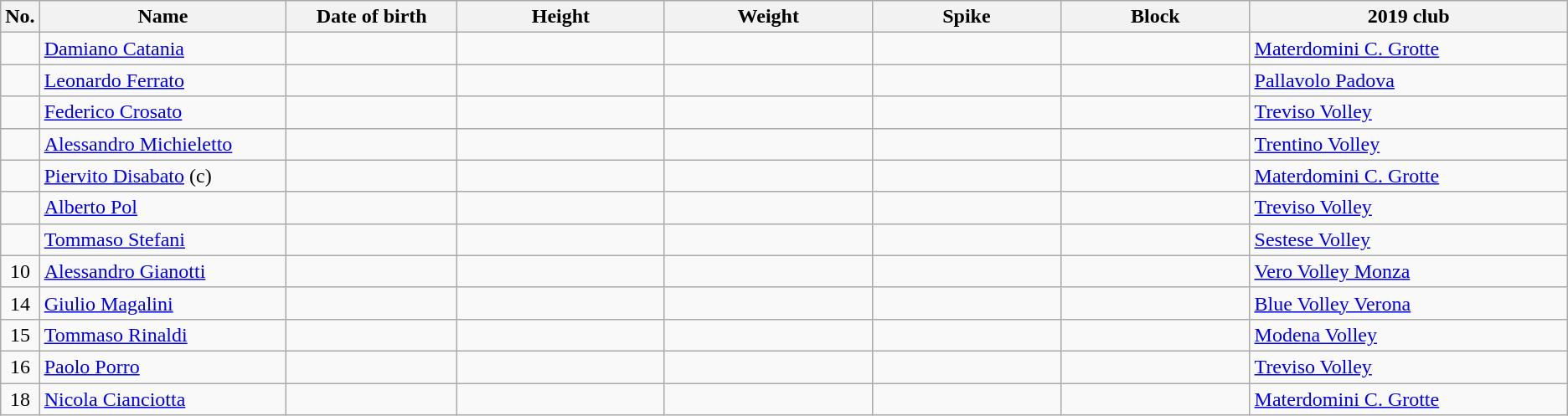<table class="wikitable sortable" style="text-align:center;">
<tr>
<th>No.</th>
<th style="width:13em">Name</th>
<th style="width:9em">Date of birth</th>
<th style="width:11em">Height</th>
<th style="width:11em">Weight</th>
<th style="width:10em">Spike</th>
<th style="width:10em">Block</th>
<th style="width:17em">2019 club</th>
</tr>
<tr>
<td></td>
<td align=left><a href='#'>Damiano Catania</a></td>
<td align=right></td>
<td></td>
<td></td>
<td></td>
<td></td>
<td align=left> <a href='#'>Materdomini C. Grotte</a></td>
</tr>
<tr>
<td></td>
<td align=left><a href='#'>Leonardo Ferrato</a></td>
<td align=right></td>
<td></td>
<td></td>
<td></td>
<td></td>
<td align=left> <a href='#'>Pallavolo Padova</a></td>
</tr>
<tr>
<td></td>
<td align=left><a href='#'>Federico Crosato</a></td>
<td align=right></td>
<td></td>
<td></td>
<td></td>
<td></td>
<td align=left> <a href='#'>Treviso Volley</a></td>
</tr>
<tr>
<td></td>
<td align=left><a href='#'>Alessandro Michieletto</a></td>
<td align=right></td>
<td></td>
<td></td>
<td></td>
<td></td>
<td align=left> <a href='#'>Trentino Volley</a></td>
</tr>
<tr>
<td></td>
<td align=left><a href='#'>Piervito Disabato</a> (c)</td>
<td align=right></td>
<td></td>
<td></td>
<td></td>
<td></td>
<td align=left> <a href='#'>Materdomini C. Grotte</a></td>
</tr>
<tr>
<td></td>
<td align=left><a href='#'>Alberto Pol</a></td>
<td align=right></td>
<td></td>
<td></td>
<td></td>
<td></td>
<td align=left> <a href='#'>Treviso Volley</a></td>
</tr>
<tr>
<td></td>
<td align=left><a href='#'>Tommaso Stefani</a></td>
<td align=right></td>
<td></td>
<td></td>
<td></td>
<td></td>
<td align=left> <a href='#'>Sestese Volley</a></td>
</tr>
<tr>
<td>10</td>
<td align=left><a href='#'>Alessandro Gianotti</a></td>
<td align=right></td>
<td></td>
<td></td>
<td></td>
<td></td>
<td align=left> <a href='#'>Vero Volley Monza</a></td>
</tr>
<tr>
<td>14</td>
<td align=left><a href='#'>Giulio Magalini</a></td>
<td align=right></td>
<td></td>
<td></td>
<td></td>
<td></td>
<td align=left> <a href='#'>Blue Volley Verona</a></td>
</tr>
<tr>
<td>15</td>
<td align=left><a href='#'>Tommaso Rinaldi</a></td>
<td align=right></td>
<td></td>
<td></td>
<td></td>
<td></td>
<td align=left> <a href='#'>Modena Volley</a></td>
</tr>
<tr>
<td>16</td>
<td align=left><a href='#'>Paolo Porro</a></td>
<td align=right></td>
<td></td>
<td></td>
<td></td>
<td></td>
<td align=left> <a href='#'>Treviso Volley</a></td>
</tr>
<tr>
<td>18</td>
<td align=left><a href='#'>Nicola Cianciotta</a></td>
<td align=right></td>
<td></td>
<td></td>
<td></td>
<td></td>
<td align=left> <a href='#'>Materdomini C. Grotte</a></td>
</tr>
</table>
